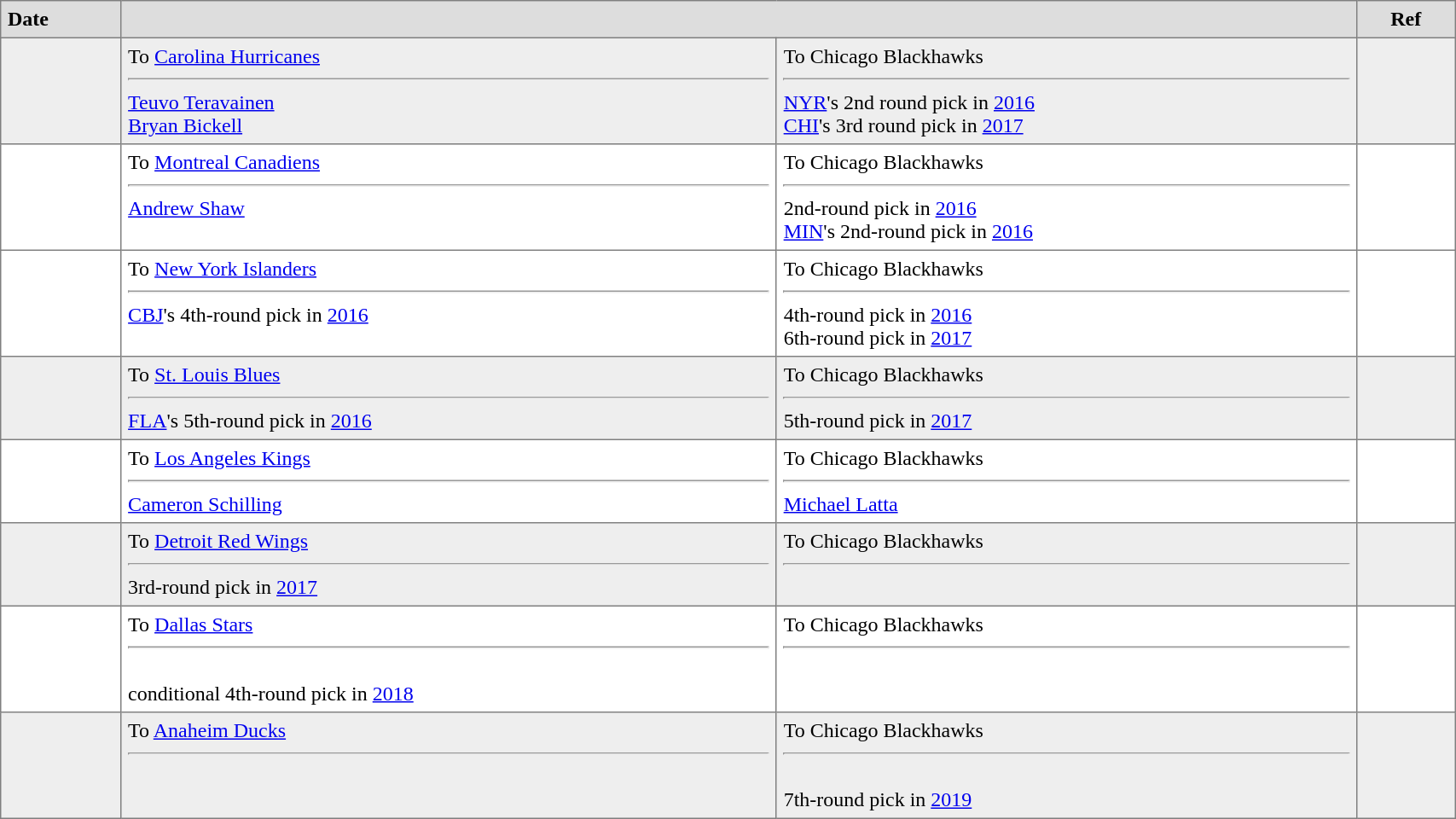<table border="1"  cellpadding="5" style="border-collapse:collapse; width:90%;">
<tr style="background:#ddd;">
<td><strong>Date</strong></td>
<th colspan="2"></th>
<th><strong>Ref</strong></th>
</tr>
<tr style="background:#eee;">
<td></td>
<td valign="top">To <a href='#'>Carolina Hurricanes</a><hr> <a href='#'>Teuvo Teravainen</a><br><a href='#'>Bryan Bickell</a></td>
<td valign="top">To Chicago Blackhawks<hr> <a href='#'>NYR</a>'s 2nd round pick in <a href='#'>2016</a> <br> <a href='#'>CHI</a>'s 3rd round pick in <a href='#'>2017</a></td>
<td></td>
</tr>
<tr>
<td></td>
<td valign="top">To <a href='#'>Montreal Canadiens</a><hr> <a href='#'>Andrew Shaw</a></td>
<td valign="top">To Chicago Blackhawks<hr> 2nd-round pick in <a href='#'>2016</a> <br> <a href='#'>MIN</a>'s 2nd-round pick in <a href='#'>2016</a></td>
<td></td>
</tr>
<tr>
<td></td>
<td valign="top">To <a href='#'>New York Islanders</a><hr> <a href='#'>CBJ</a>'s 4th-round pick in <a href='#'>2016</a></td>
<td valign="top">To Chicago Blackhawks<hr> 4th-round pick in <a href='#'>2016</a> <br> 6th-round pick in <a href='#'>2017</a></td>
<td></td>
</tr>
<tr style="background:#eee;">
<td></td>
<td valign="top">To <a href='#'>St. Louis Blues</a><hr> <a href='#'>FLA</a>'s 5th-round pick in <a href='#'>2016</a></td>
<td valign="top">To Chicago Blackhawks<hr> 5th-round pick in <a href='#'>2017</a></td>
<td></td>
</tr>
<tr>
<td></td>
<td valign="top">To <a href='#'>Los Angeles Kings</a> <hr><a href='#'>Cameron Schilling</a></td>
<td valign="top">To Chicago Blackhawks<hr><a href='#'>Michael Latta</a></td>
<td></td>
</tr>
<tr style="background:#eee;">
<td></td>
<td valign="top">To <a href='#'>Detroit Red Wings</a> <hr>3rd-round pick in <a href='#'>2017</a></td>
<td valign="top">To Chicago Blackhawks<hr></td>
<td></td>
</tr>
<tr>
<td></td>
<td valign="top">To <a href='#'>Dallas Stars</a><hr><br>conditional 4th-round pick in <a href='#'>2018</a></td>
<td valign="top">To Chicago Blackhawks<hr></td>
<td></td>
</tr>
<tr style="background:#eee;">
<td></td>
<td valign="top">To <a href='#'>Anaheim Ducks</a><hr><br></td>
<td valign="top">To Chicago Blackhawks<hr><br>7th-round pick in <a href='#'>2019</a></td>
<td></td>
</tr>
</table>
